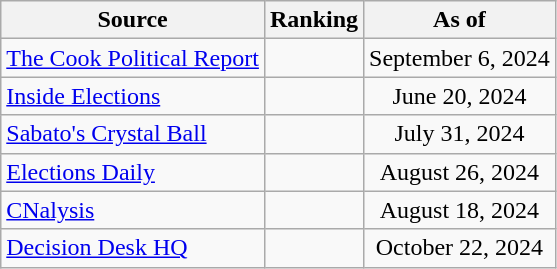<table class="wikitable" style="text-align:center">
<tr>
<th>Source</th>
<th>Ranking</th>
<th>As of</th>
</tr>
<tr>
<td align=left><a href='#'>The Cook Political Report</a></td>
<td></td>
<td>September 6, 2024</td>
</tr>
<tr>
<td align=left><a href='#'>Inside Elections</a></td>
<td></td>
<td>June 20, 2024</td>
</tr>
<tr>
<td align=left><a href='#'>Sabato's Crystal Ball</a></td>
<td></td>
<td>July 31, 2024</td>
</tr>
<tr>
<td align=left><a href='#'>Elections Daily</a></td>
<td></td>
<td>August 26, 2024</td>
</tr>
<tr>
<td align=left><a href='#'>CNalysis</a></td>
<td></td>
<td>August 18, 2024</td>
</tr>
<tr>
<td align=left><a href='#'>Decision Desk HQ</a></td>
<td></td>
<td>October 22, 2024</td>
</tr>
</table>
